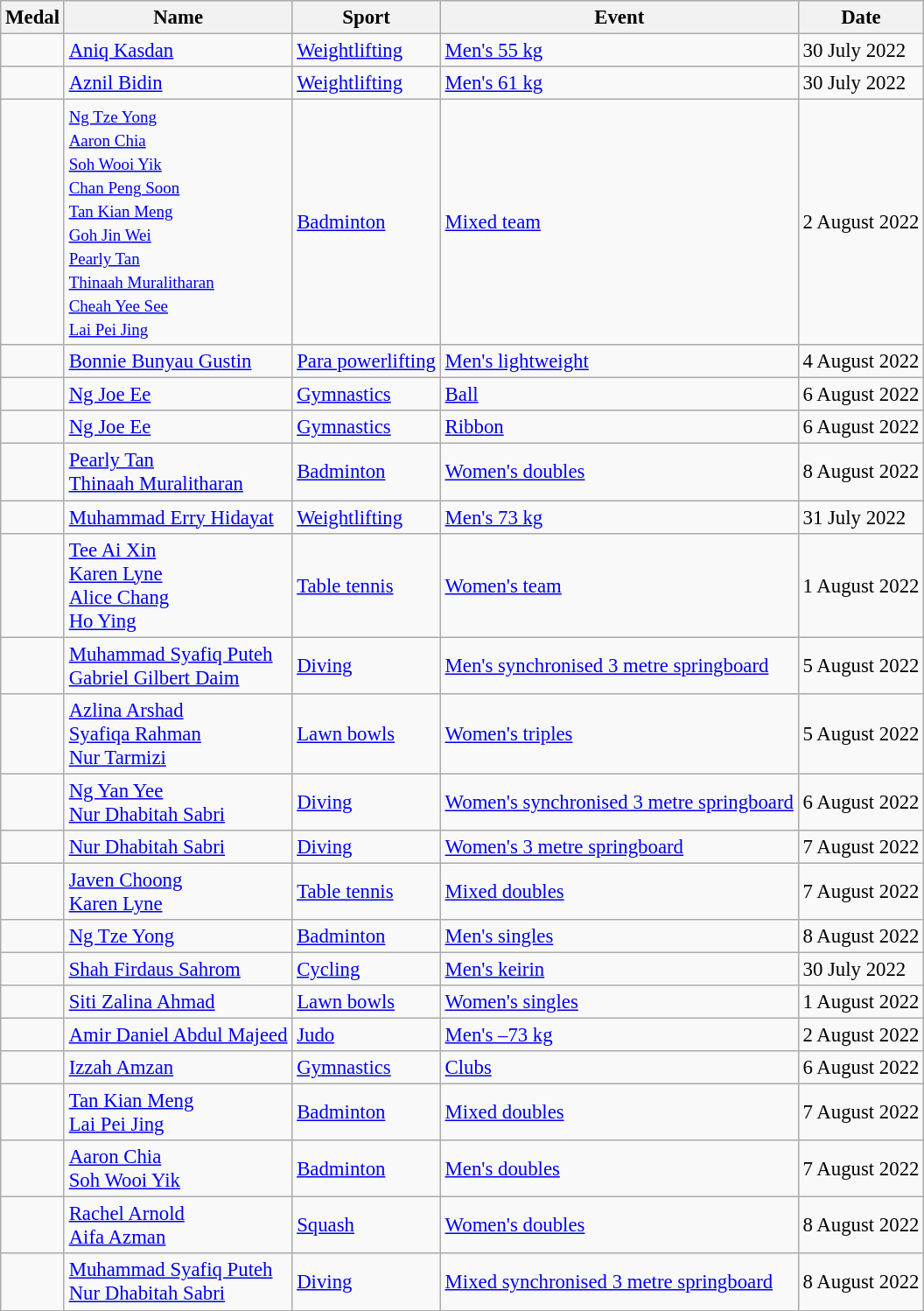<table class="wikitable sortable" style="font-size: 95%;">
<tr>
<th>Medal</th>
<th>Name</th>
<th>Sport</th>
<th>Event</th>
<th>Date</th>
</tr>
<tr>
<td style="text-align:center"></td>
<td><a href='#'>Aniq Kasdan</a></td>
<td><a href='#'>Weightlifting</a></td>
<td><a href='#'>Men's 55 kg</a></td>
<td>30 July 2022</td>
</tr>
<tr>
<td style="text-align:center"></td>
<td><a href='#'>Aznil Bidin</a></td>
<td><a href='#'>Weightlifting</a></td>
<td><a href='#'>Men's 61 kg</a></td>
<td>30 July 2022</td>
</tr>
<tr>
<td style="text-align:center"></td>
<td><small><a href='#'>Ng Tze Yong</a><br><a href='#'>Aaron Chia</a><br><a href='#'>Soh Wooi Yik</a><br><a href='#'>Chan Peng Soon</a><br><a href='#'>Tan Kian Meng</a><br><a href='#'>Goh Jin Wei</a><br><a href='#'>Pearly Tan</a><br><a href='#'>Thinaah Muralitharan</a><br><a href='#'>Cheah Yee See</a><br><a href='#'>Lai Pei Jing</a></small></td>
<td><a href='#'>Badminton</a></td>
<td><a href='#'>Mixed team</a></td>
<td>2 August 2022</td>
</tr>
<tr>
<td style="text-align:center"></td>
<td><a href='#'>Bonnie Bunyau Gustin</a></td>
<td><a href='#'>Para powerlifting</a></td>
<td><a href='#'>Men's lightweight</a></td>
<td>4 August 2022</td>
</tr>
<tr>
<td style="text-align:center"></td>
<td><a href='#'>Ng Joe Ee</a></td>
<td><a href='#'>Gymnastics</a></td>
<td><a href='#'>Ball</a></td>
<td>6 August 2022</td>
</tr>
<tr>
<td style="text-align:center"></td>
<td><a href='#'>Ng Joe Ee</a></td>
<td><a href='#'>Gymnastics</a></td>
<td><a href='#'>Ribbon</a></td>
<td>6 August 2022</td>
</tr>
<tr>
<td style="text-align:center"></td>
<td><a href='#'>Pearly Tan</a><br><a href='#'>Thinaah Muralitharan</a></td>
<td><a href='#'>Badminton</a></td>
<td><a href='#'>Women's doubles</a></td>
<td>8 August 2022</td>
</tr>
<tr>
<td style="text-align:center"></td>
<td><a href='#'>Muhammad Erry Hidayat</a></td>
<td><a href='#'>Weightlifting</a></td>
<td><a href='#'>Men's 73 kg</a></td>
<td>31 July 2022</td>
</tr>
<tr>
<td style="text-align:center"></td>
<td><a href='#'>Tee Ai Xin</a> <br> <a href='#'>Karen Lyne</a> <br><a href='#'>Alice Chang</a> <br><a href='#'>Ho Ying</a></td>
<td><a href='#'>Table tennis</a></td>
<td><a href='#'>Women's team</a></td>
<td>1 August 2022</td>
</tr>
<tr>
<td style="text-align:center"></td>
<td><a href='#'>Muhammad Syafiq Puteh</a><br><a href='#'>Gabriel Gilbert Daim</a></td>
<td><a href='#'>Diving</a></td>
<td><a href='#'>Men's synchronised 3 metre springboard</a></td>
<td>5 August 2022</td>
</tr>
<tr>
<td style="text-align:center"></td>
<td><a href='#'>Azlina Arshad</a><br><a href='#'>Syafiqa Rahman</a><br><a href='#'>Nur Tarmizi</a></td>
<td><a href='#'>Lawn bowls</a></td>
<td><a href='#'>Women's triples</a></td>
<td>5 August 2022</td>
</tr>
<tr>
<td style="text-align:center"></td>
<td><a href='#'>Ng Yan Yee</a><br><a href='#'>Nur Dhabitah Sabri</a></td>
<td><a href='#'>Diving</a></td>
<td><a href='#'>Women's synchronised 3 metre springboard</a></td>
<td>6 August 2022</td>
</tr>
<tr>
<td style="text-align:center"></td>
<td><a href='#'>Nur Dhabitah Sabri</a></td>
<td><a href='#'>Diving</a></td>
<td><a href='#'>Women's 3 metre springboard</a></td>
<td>7 August 2022</td>
</tr>
<tr>
<td style="text-align:center"></td>
<td><a href='#'>Javen Choong</a><br><a href='#'>Karen Lyne</a></td>
<td><a href='#'>Table tennis</a></td>
<td><a href='#'>Mixed doubles</a></td>
<td>7 August 2022</td>
</tr>
<tr>
<td style="text-align:center"></td>
<td><a href='#'>Ng Tze Yong</a></td>
<td><a href='#'>Badminton</a></td>
<td><a href='#'>Men's singles</a></td>
<td>8 August 2022</td>
</tr>
<tr>
<td style="text-align:center"></td>
<td><a href='#'>Shah Firdaus Sahrom</a></td>
<td><a href='#'>Cycling</a></td>
<td><a href='#'>Men's keirin</a></td>
<td>30 July 2022</td>
</tr>
<tr>
<td style="text-align:center"></td>
<td><a href='#'>Siti Zalina Ahmad</a></td>
<td><a href='#'>Lawn bowls</a></td>
<td><a href='#'>Women's singles</a></td>
<td>1 August 2022</td>
</tr>
<tr>
<td style="text-align:center"></td>
<td><a href='#'>Amir Daniel Abdul Majeed</a></td>
<td><a href='#'>Judo</a></td>
<td><a href='#'>Men's –73 kg</a></td>
<td>2 August 2022</td>
</tr>
<tr>
<td style="text-align:center"></td>
<td><a href='#'>Izzah Amzan</a></td>
<td><a href='#'>Gymnastics</a></td>
<td><a href='#'>Clubs</a></td>
<td>6 August 2022</td>
</tr>
<tr>
<td style="text-align:center"></td>
<td><a href='#'>Tan Kian Meng</a><br><a href='#'>Lai Pei Jing</a></td>
<td><a href='#'>Badminton</a></td>
<td><a href='#'>Mixed doubles</a></td>
<td>7 August 2022</td>
</tr>
<tr>
<td style="text-align:center"></td>
<td><a href='#'>Aaron Chia</a><br><a href='#'>Soh Wooi Yik</a></td>
<td><a href='#'>Badminton</a></td>
<td><a href='#'>Men's doubles</a></td>
<td>7 August 2022</td>
</tr>
<tr>
<td style="text-align:center"></td>
<td><a href='#'>Rachel Arnold</a><br><a href='#'>Aifa Azman</a></td>
<td><a href='#'>Squash</a></td>
<td><a href='#'>Women's doubles</a></td>
<td>8 August 2022</td>
</tr>
<tr>
<td style="text-align:center"></td>
<td><a href='#'>Muhammad Syafiq Puteh</a><br><a href='#'>Nur Dhabitah Sabri</a></td>
<td><a href='#'>Diving</a></td>
<td><a href='#'>Mixed synchronised 3 metre springboard</a></td>
<td>8 August 2022</td>
</tr>
</table>
